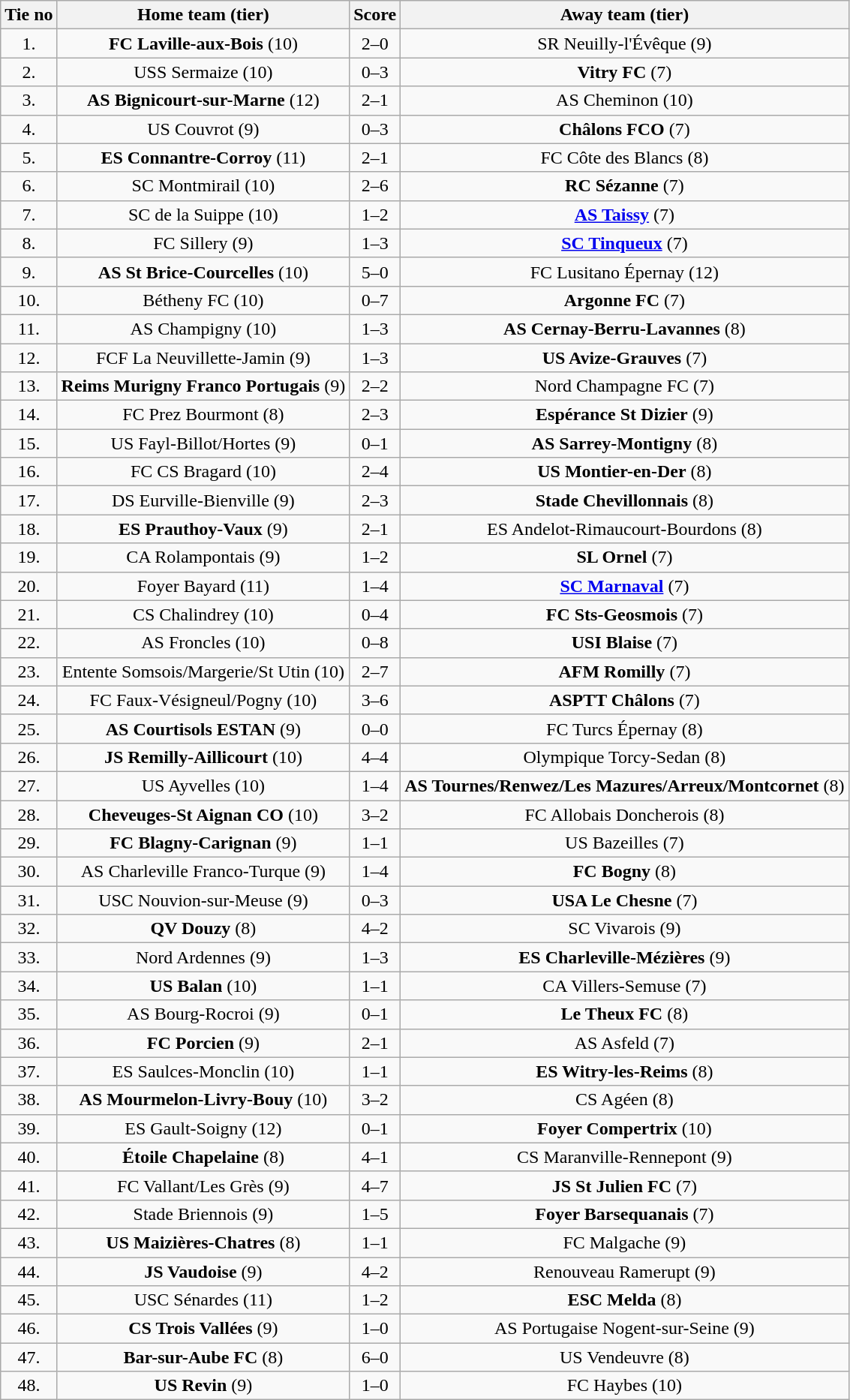<table class="wikitable" style="text-align: center">
<tr>
<th>Tie no</th>
<th>Home team (tier)</th>
<th>Score</th>
<th>Away team (tier)</th>
</tr>
<tr>
<td>1.</td>
<td><strong>FC Laville-aux-Bois</strong> (10)</td>
<td>2–0</td>
<td>SR Neuilly-l'Évêque (9)</td>
</tr>
<tr>
<td>2.</td>
<td>USS Sermaize (10)</td>
<td>0–3</td>
<td><strong>Vitry FC</strong> (7)</td>
</tr>
<tr>
<td>3.</td>
<td><strong>AS Bignicourt-sur-Marne</strong> (12)</td>
<td>2–1</td>
<td>AS Cheminon (10)</td>
</tr>
<tr>
<td>4.</td>
<td>US Couvrot (9)</td>
<td>0–3</td>
<td><strong>Châlons FCO</strong> (7)</td>
</tr>
<tr>
<td>5.</td>
<td><strong>ES Connantre-Corroy</strong> (11)</td>
<td>2–1</td>
<td>FC Côte des Blancs (8)</td>
</tr>
<tr>
<td>6.</td>
<td>SC Montmirail (10)</td>
<td>2–6</td>
<td><strong>RC Sézanne</strong> (7)</td>
</tr>
<tr>
<td>7.</td>
<td>SC de la Suippe (10)</td>
<td>1–2</td>
<td><strong><a href='#'>AS Taissy</a></strong> (7)</td>
</tr>
<tr>
<td>8.</td>
<td>FC Sillery (9)</td>
<td>1–3</td>
<td><strong><a href='#'>SC Tinqueux</a></strong> (7)</td>
</tr>
<tr>
<td>9.</td>
<td><strong>AS St Brice-Courcelles</strong> (10)</td>
<td>5–0</td>
<td>FC Lusitano Épernay (12)</td>
</tr>
<tr>
<td>10.</td>
<td>Bétheny FC (10)</td>
<td>0–7</td>
<td><strong>Argonne FC</strong> (7)</td>
</tr>
<tr>
<td>11.</td>
<td>AS Champigny (10)</td>
<td>1–3</td>
<td><strong>AS Cernay-Berru-Lavannes</strong> (8)</td>
</tr>
<tr>
<td>12.</td>
<td>FCF La Neuvillette-Jamin (9)</td>
<td>1–3</td>
<td><strong>US Avize-Grauves</strong> (7)</td>
</tr>
<tr>
<td>13.</td>
<td><strong>Reims Murigny Franco Portugais</strong> (9)</td>
<td>2–2 </td>
<td>Nord Champagne FC (7)</td>
</tr>
<tr>
<td>14.</td>
<td>FC Prez Bourmont (8)</td>
<td>2–3</td>
<td><strong>Espérance St Dizier</strong> (9)</td>
</tr>
<tr>
<td>15.</td>
<td>US Fayl-Billot/Hortes (9)</td>
<td>0–1 </td>
<td><strong>AS Sarrey-Montigny</strong> (8)</td>
</tr>
<tr>
<td>16.</td>
<td>FC CS Bragard (10)</td>
<td>2–4</td>
<td><strong>US Montier-en-Der</strong> (8)</td>
</tr>
<tr>
<td>17.</td>
<td>DS Eurville-Bienville (9)</td>
<td>2–3</td>
<td><strong>Stade Chevillonnais</strong> (8)</td>
</tr>
<tr>
<td>18.</td>
<td><strong>ES Prauthoy-Vaux</strong> (9)</td>
<td>2–1</td>
<td>ES Andelot-Rimaucourt-Bourdons (8)</td>
</tr>
<tr>
<td>19.</td>
<td>CA Rolampontais (9)</td>
<td>1–2</td>
<td><strong>SL Ornel</strong> (7)</td>
</tr>
<tr>
<td>20.</td>
<td>Foyer Bayard (11)</td>
<td>1–4</td>
<td><strong><a href='#'>SC Marnaval</a></strong> (7)</td>
</tr>
<tr>
<td>21.</td>
<td>CS Chalindrey (10)</td>
<td>0–4</td>
<td><strong>FC Sts-Geosmois</strong> (7)</td>
</tr>
<tr>
<td>22.</td>
<td>AS Froncles (10)</td>
<td>0–8</td>
<td><strong>USI Blaise</strong> (7)</td>
</tr>
<tr>
<td>23.</td>
<td>Entente Somsois/Margerie/St Utin (10)</td>
<td>2–7</td>
<td><strong>AFM Romilly</strong> (7)</td>
</tr>
<tr>
<td>24.</td>
<td>FC Faux-Vésigneul/Pogny (10)</td>
<td>3–6 </td>
<td><strong>ASPTT Châlons</strong> (7)</td>
</tr>
<tr>
<td>25.</td>
<td><strong>AS Courtisols ESTAN</strong> (9)</td>
<td>0–0 </td>
<td>FC Turcs Épernay (8)</td>
</tr>
<tr>
<td>26.</td>
<td><strong>JS Remilly-Aillicourt</strong> (10)</td>
<td>4–4 </td>
<td>Olympique Torcy-Sedan (8)</td>
</tr>
<tr>
<td>27.</td>
<td>US Ayvelles (10)</td>
<td>1–4</td>
<td><strong>AS Tournes/Renwez/Les Mazures/Arreux/Montcornet</strong> (8)</td>
</tr>
<tr>
<td>28.</td>
<td><strong>Cheveuges-St Aignan CO</strong> (10)</td>
<td>3–2</td>
<td>FC Allobais Doncherois (8)</td>
</tr>
<tr>
<td>29.</td>
<td><strong>FC Blagny-Carignan</strong> (9)</td>
<td>1–1 </td>
<td>US Bazeilles (7)</td>
</tr>
<tr>
<td>30.</td>
<td>AS Charleville Franco-Turque (9)</td>
<td>1–4</td>
<td><strong>FC Bogny</strong> (8)</td>
</tr>
<tr>
<td>31.</td>
<td>USC Nouvion-sur-Meuse (9)</td>
<td>0–3 </td>
<td><strong>USA Le Chesne</strong> (7)</td>
</tr>
<tr>
<td>32.</td>
<td><strong>QV Douzy</strong> (8)</td>
<td>4–2</td>
<td>SC Vivarois (9)</td>
</tr>
<tr>
<td>33.</td>
<td>Nord Ardennes (9)</td>
<td>1–3</td>
<td><strong>ES Charleville-Mézières</strong> (9)</td>
</tr>
<tr>
<td>34.</td>
<td><strong>US Balan</strong> (10)</td>
<td>1–1 </td>
<td>CA Villers-Semuse (7)</td>
</tr>
<tr>
<td>35.</td>
<td>AS Bourg-Rocroi (9)</td>
<td>0–1</td>
<td><strong>Le Theux FC</strong> (8)</td>
</tr>
<tr>
<td>36.</td>
<td><strong>FC Porcien</strong> (9)</td>
<td>2–1</td>
<td>AS Asfeld (7)</td>
</tr>
<tr>
<td>37.</td>
<td>ES Saulces-Monclin (10)</td>
<td>1–1 </td>
<td><strong>ES Witry-les-Reims</strong> (8)</td>
</tr>
<tr>
<td>38.</td>
<td><strong>AS Mourmelon-Livry-Bouy</strong> (10)</td>
<td>3–2</td>
<td>CS Agéen (8)</td>
</tr>
<tr>
<td>39.</td>
<td>ES Gault-Soigny (12)</td>
<td>0–1</td>
<td><strong>Foyer Compertrix</strong> (10)</td>
</tr>
<tr>
<td>40.</td>
<td><strong>Étoile Chapelaine</strong> (8)</td>
<td>4–1</td>
<td>CS Maranville-Rennepont (9)</td>
</tr>
<tr>
<td>41.</td>
<td>FC Vallant/Les Grès (9)</td>
<td>4–7 </td>
<td><strong>JS St Julien FC</strong> (7)</td>
</tr>
<tr>
<td>42.</td>
<td>Stade Briennois (9)</td>
<td>1–5</td>
<td><strong>Foyer Barsequanais</strong> (7)</td>
</tr>
<tr>
<td>43.</td>
<td><strong>US Maizières-Chatres</strong> (8)</td>
<td>1–1 </td>
<td>FC Malgache (9)</td>
</tr>
<tr>
<td>44.</td>
<td><strong>JS Vaudoise</strong> (9)</td>
<td>4–2</td>
<td>Renouveau Ramerupt (9)</td>
</tr>
<tr>
<td>45.</td>
<td>USC Sénardes (11)</td>
<td>1–2</td>
<td><strong>ESC Melda</strong> (8)</td>
</tr>
<tr>
<td>46.</td>
<td><strong>CS Trois Vallées</strong> (9)</td>
<td>1–0</td>
<td>AS Portugaise Nogent-sur-Seine (9)</td>
</tr>
<tr>
<td>47.</td>
<td><strong>Bar-sur-Aube FC</strong> (8)</td>
<td>6–0</td>
<td>US Vendeuvre (8)</td>
</tr>
<tr>
<td>48.</td>
<td><strong>US Revin</strong> (9)</td>
<td>1–0</td>
<td>FC Haybes (10)</td>
</tr>
</table>
